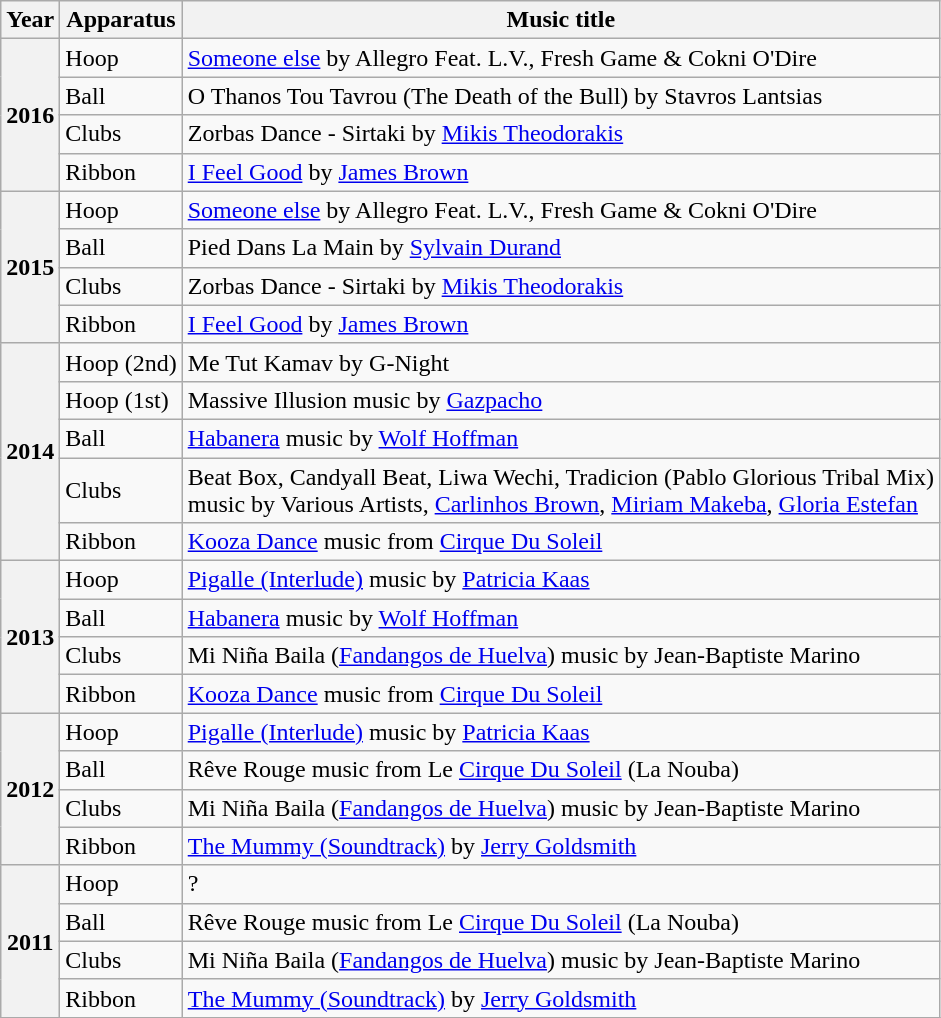<table class="wikitable plainrowheaders">
<tr>
<th scope=col>Year</th>
<th scope=col>Apparatus</th>
<th scope=col>Music title </th>
</tr>
<tr>
<th scope=row rowspan=4>2016</th>
<td>Hoop</td>
<td><a href='#'>Someone else</a> by Allegro Feat. L.V., Fresh Game & Cokni O'Dire</td>
</tr>
<tr>
<td>Ball</td>
<td>O Thanos Tou Tavrou (The Death of the Bull) by Stavros Lantsias</td>
</tr>
<tr>
<td>Clubs</td>
<td>Zorbas Dance - Sirtaki by <a href='#'>Mikis Theodorakis</a></td>
</tr>
<tr>
<td>Ribbon</td>
<td><a href='#'>I Feel Good</a> by <a href='#'>James Brown</a></td>
</tr>
<tr>
<th scope=row rowspan=4>2015</th>
<td>Hoop</td>
<td><a href='#'>Someone else</a> by Allegro Feat. L.V., Fresh Game & Cokni O'Dire</td>
</tr>
<tr>
<td>Ball</td>
<td>Pied Dans La Main by <a href='#'>Sylvain Durand</a></td>
</tr>
<tr>
<td>Clubs</td>
<td>Zorbas Dance - Sirtaki by <a href='#'>Mikis Theodorakis</a></td>
</tr>
<tr>
<td>Ribbon</td>
<td><a href='#'>I Feel Good</a> by <a href='#'>James Brown</a></td>
</tr>
<tr>
<th scope=row rowspan=5>2014</th>
<td>Hoop (2nd)</td>
<td>Me Tut Kamav by G-Night</td>
</tr>
<tr>
<td>Hoop (1st)</td>
<td>Massive Illusion music by <a href='#'>Gazpacho</a></td>
</tr>
<tr>
<td>Ball</td>
<td><a href='#'>Habanera</a> music by <a href='#'>Wolf Hoffman</a></td>
</tr>
<tr>
<td>Clubs</td>
<td>Beat Box, Candyall Beat, Liwa Wechi, Tradicion (Pablo Glorious Tribal Mix)<br>music by Various Artists, <a href='#'>Carlinhos Brown</a>, <a href='#'>Miriam Makeba</a>, <a href='#'>Gloria Estefan</a></td>
</tr>
<tr>
<td>Ribbon</td>
<td><a href='#'>Kooza Dance</a> music from <a href='#'>Cirque Du Soleil</a></td>
</tr>
<tr>
<th scope=row rowspan=4>2013</th>
<td>Hoop</td>
<td><a href='#'>Pigalle (Interlude)</a> music by <a href='#'>Patricia Kaas</a></td>
</tr>
<tr>
<td>Ball</td>
<td><a href='#'>Habanera</a> music by <a href='#'>Wolf Hoffman</a></td>
</tr>
<tr>
<td>Clubs</td>
<td>Mi Niña Baila (<a href='#'>Fandangos de Huelva</a>) music by Jean-Baptiste Marino</td>
</tr>
<tr>
<td>Ribbon</td>
<td><a href='#'>Kooza Dance</a> music from <a href='#'>Cirque Du Soleil</a></td>
</tr>
<tr>
<th scope=row rowspan=4>2012</th>
<td>Hoop</td>
<td><a href='#'>Pigalle (Interlude)</a> music by <a href='#'>Patricia Kaas</a></td>
</tr>
<tr>
<td>Ball</td>
<td>Rêve Rouge music from Le <a href='#'>Cirque Du Soleil</a> (La Nouba)</td>
</tr>
<tr>
<td>Clubs</td>
<td>Mi Niña Baila (<a href='#'>Fandangos de Huelva</a>) music by Jean-Baptiste Marino</td>
</tr>
<tr>
<td>Ribbon</td>
<td><a href='#'>The Mummy (Soundtrack)</a> by <a href='#'>Jerry Goldsmith</a></td>
</tr>
<tr>
<th scope=row rowspan=4>2011</th>
<td>Hoop</td>
<td>?</td>
</tr>
<tr>
<td>Ball</td>
<td>Rêve Rouge music from Le <a href='#'>Cirque Du Soleil</a> (La Nouba)</td>
</tr>
<tr>
<td>Clubs</td>
<td>Mi Niña Baila (<a href='#'>Fandangos de Huelva</a>) music by Jean-Baptiste Marino</td>
</tr>
<tr>
<td>Ribbon</td>
<td><a href='#'>The Mummy (Soundtrack)</a> by <a href='#'>Jerry Goldsmith</a></td>
</tr>
<tr>
</tr>
</table>
